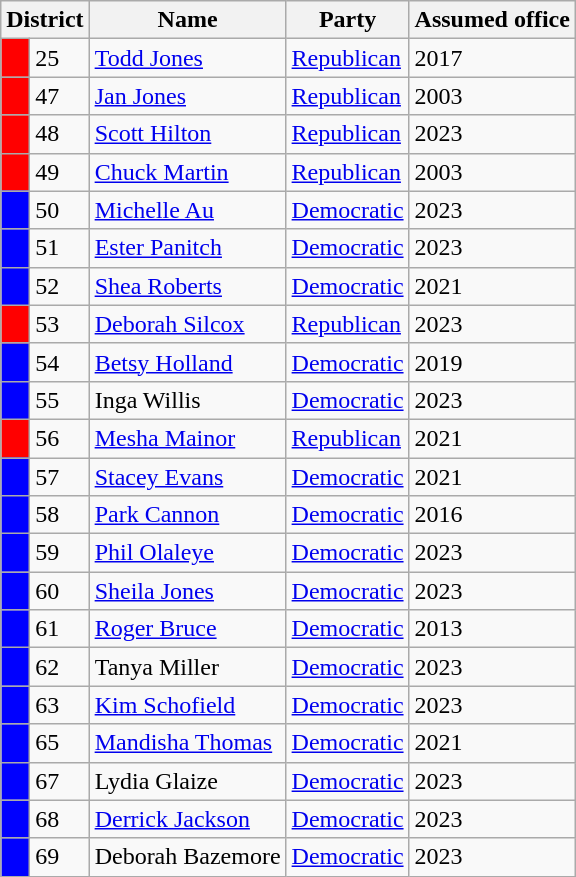<table class=wikitable>
<tr>
<th colspan="2"  style="text-align:center; vertical-align:bottom;"><strong>District</strong></th>
<th style="text-align:center; vertical-align:bottom;"><strong>Name</strong></th>
<th style="text-align:center; vertical-align:bottom;"><strong>Party</strong></th>
<th style="text-align:center; vertical-align:bottom;"><strong>Assumed office</strong></th>
</tr>
<tr>
<td style="background:red;"> </td>
<td>25</td>
<td><a href='#'>Todd Jones</a></td>
<td><a href='#'>Republican</a></td>
<td>2017</td>
</tr>
<tr>
<td style="background:red;"> </td>
<td>47</td>
<td><a href='#'>Jan Jones</a></td>
<td><a href='#'>Republican</a></td>
<td>2003</td>
</tr>
<tr>
<td style="background:red;"> </td>
<td>48</td>
<td><a href='#'>Scott Hilton</a></td>
<td><a href='#'>Republican</a></td>
<td>2023</td>
</tr>
<tr>
<td style="background:red;"> </td>
<td>49</td>
<td><a href='#'>Chuck Martin</a></td>
<td><a href='#'>Republican</a></td>
<td>2003</td>
</tr>
<tr>
<td style="background:blue;"> </td>
<td>50</td>
<td><a href='#'>Michelle Au</a></td>
<td><a href='#'>Democratic</a></td>
<td>2023</td>
</tr>
<tr>
<td style="background:blue;"> </td>
<td>51</td>
<td><a href='#'>Ester Panitch</a></td>
<td><a href='#'>Democratic</a></td>
<td>2023</td>
</tr>
<tr>
<td style="background:blue;"> </td>
<td>52</td>
<td><a href='#'>Shea Roberts</a></td>
<td><a href='#'>Democratic</a></td>
<td>2021</td>
</tr>
<tr>
<td style="background:red;"> </td>
<td>53</td>
<td><a href='#'>Deborah Silcox</a></td>
<td><a href='#'>Republican</a></td>
<td>2023</td>
</tr>
<tr>
<td style="background:blue;"> </td>
<td>54</td>
<td><a href='#'>Betsy Holland</a></td>
<td><a href='#'>Democratic</a></td>
<td>2019</td>
</tr>
<tr>
<td style="background:blue;"> </td>
<td>55</td>
<td>Inga Willis</td>
<td><a href='#'>Democratic</a></td>
<td>2023</td>
</tr>
<tr>
<td style="background:red;"> </td>
<td>56</td>
<td><a href='#'>Mesha Mainor</a></td>
<td><a href='#'>Republican</a></td>
<td>2021</td>
</tr>
<tr>
<td style="background:blue;"> </td>
<td>57</td>
<td><a href='#'>Stacey Evans</a></td>
<td><a href='#'>Democratic</a></td>
<td>2021</td>
</tr>
<tr>
<td style="background:blue;"> </td>
<td>58</td>
<td><a href='#'>Park Cannon</a></td>
<td><a href='#'>Democratic</a></td>
<td>2016</td>
</tr>
<tr>
<td style="background:blue;"> </td>
<td>59</td>
<td><a href='#'>Phil Olaleye</a></td>
<td><a href='#'>Democratic</a></td>
<td>2023</td>
</tr>
<tr>
<td style="background:blue;"> </td>
<td>60</td>
<td><a href='#'>Sheila Jones</a></td>
<td><a href='#'>Democratic</a></td>
<td>2023</td>
</tr>
<tr>
<td style="background:blue;"> </td>
<td>61</td>
<td><a href='#'>Roger Bruce</a></td>
<td><a href='#'>Democratic</a></td>
<td>2013</td>
</tr>
<tr>
<td style="background:blue;"> </td>
<td>62</td>
<td>Tanya Miller</td>
<td><a href='#'>Democratic</a></td>
<td>2023</td>
</tr>
<tr>
<td style="background:blue;"> </td>
<td>63</td>
<td><a href='#'>Kim Schofield</a></td>
<td><a href='#'>Democratic</a></td>
<td>2023</td>
</tr>
<tr>
<td style="background:blue;"> </td>
<td>65</td>
<td><a href='#'>Mandisha Thomas</a></td>
<td><a href='#'>Democratic</a></td>
<td>2021</td>
</tr>
<tr>
<td style="background:blue;"> </td>
<td>67</td>
<td>Lydia Glaize</td>
<td><a href='#'>Democratic</a></td>
<td>2023</td>
</tr>
<tr>
<td style="background:blue;"> </td>
<td>68</td>
<td><a href='#'>Derrick Jackson</a></td>
<td><a href='#'>Democratic</a></td>
<td>2023</td>
</tr>
<tr>
<td style="background:blue;"> </td>
<td>69</td>
<td>Deborah Bazemore</td>
<td><a href='#'>Democratic</a></td>
<td>2023</td>
</tr>
</table>
